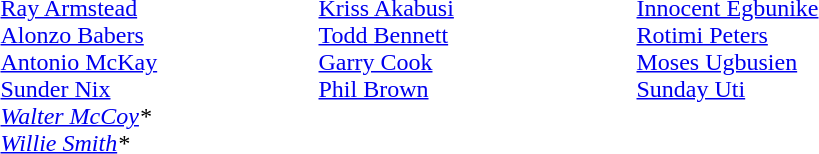<table>
<tr>
<td style="width:13em" valign=top><br><a href='#'>Ray Armstead</a><br><a href='#'>Alonzo Babers</a><br><a href='#'>Antonio McKay</a><br><a href='#'>Sunder Nix</a><br><em><a href='#'>Walter McCoy</a>*</em><br><em><a href='#'>Willie Smith</a>*</em></td>
<td style="width:13em" valign=top><br><a href='#'>Kriss Akabusi</a><br><a href='#'>Todd Bennett</a><br><a href='#'>Garry Cook</a><br> <a href='#'>Phil Brown</a><br></td>
<td style="width:13em" valign=top><br><a href='#'>Innocent Egbunike</a><br><a href='#'>Rotimi Peters</a><br><a href='#'>Moses Ugbusien</a><br><a href='#'>Sunday Uti</a></td>
</tr>
</table>
